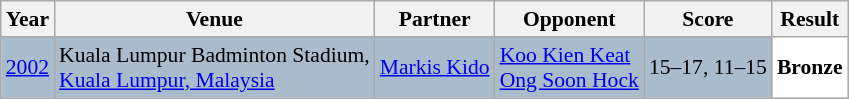<table class="sortable wikitable" style="font-size: 90%">
<tr>
<th>Year</th>
<th>Venue</th>
<th>Partner</th>
<th>Opponent</th>
<th>Score</th>
<th>Result</th>
</tr>
<tr style="background:#AABBCC">
<td align="center"><a href='#'>2002</a></td>
<td align="left">Kuala Lumpur Badminton Stadium,<br><a href='#'>Kuala Lumpur, Malaysia</a></td>
<td align="left"> <a href='#'>Markis Kido</a></td>
<td align="left"> <a href='#'>Koo Kien Keat</a> <br>  <a href='#'>Ong Soon Hock</a></td>
<td align="left">15–17, 11–15</td>
<td style="text-align:left; background:white"> <strong>Bronze</strong></td>
</tr>
</table>
